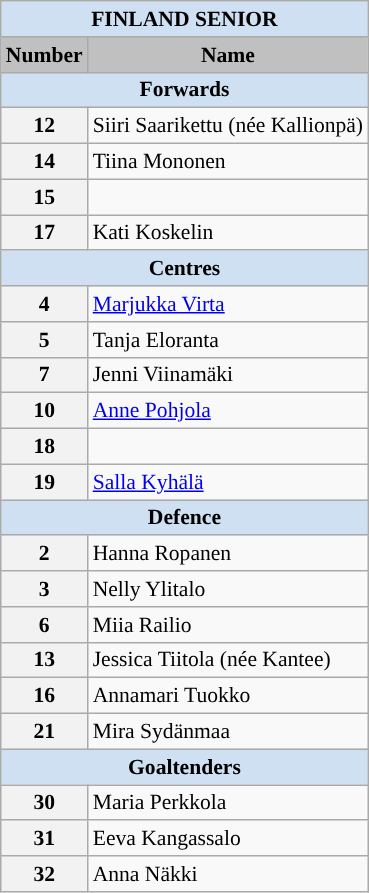<table class="wikitable" style="text-align:left; font-size:90%;">
<tr>
<th style=background:#CEE0F2 colspan=2><span>FINLAND SENIOR</span></th>
</tr>
<tr>
<th style="background:silver;">Number</th>
<th style="background:silver;">Name</th>
</tr>
<tr>
<th style=background:#CEE0F2 colspan=2><span>Forwards</span></th>
</tr>
<tr>
<th>12</th>
<td>Siiri Saarikettu (née Kallionpä)</td>
</tr>
<tr>
<th>14</th>
<td>Tiina Mononen</td>
</tr>
<tr>
<th>15</th>
<td></td>
</tr>
<tr>
<th>17</th>
<td>Kati Koskelin</td>
</tr>
<tr>
<th style=background:#CEE0F2 colspan=2><span>Centres</span></th>
</tr>
<tr>
<th>4</th>
<td><a href='#'>Marjukka Virta</a></td>
</tr>
<tr>
<th>5</th>
<td>Tanja Eloranta</td>
</tr>
<tr>
<th>7</th>
<td>Jenni Viinamäki</td>
</tr>
<tr>
<th>10</th>
<td><a href='#'>Anne Pohjola</a></td>
</tr>
<tr>
<th>18</th>
<td></td>
</tr>
<tr>
<th>19</th>
<td><a href='#'>Salla Kyhälä</a></td>
</tr>
<tr>
<th style=background:#CEE0F2 colspan=2><span>Defence</span></th>
</tr>
<tr>
<th>2</th>
<td>Hanna Ropanen</td>
</tr>
<tr>
<th>3</th>
<td>Nelly Ylitalo</td>
</tr>
<tr>
<th>6</th>
<td>Miia Railio</td>
</tr>
<tr>
<th>13</th>
<td>Jessica Tiitola (née Kantee)</td>
</tr>
<tr>
<th>16</th>
<td>Annamari Tuokko</td>
</tr>
<tr>
<th>21</th>
<td>Mira Sydänmaa</td>
</tr>
<tr>
<th style=background:#CEE0F2 colspan=2><span>Goaltenders</span></th>
</tr>
<tr>
<th>30</th>
<td>Maria Perkkola</td>
</tr>
<tr>
<th>31</th>
<td>Eeva Kangassalo</td>
</tr>
<tr>
<th>32</th>
<td>Anna Näkki</td>
</tr>
</table>
